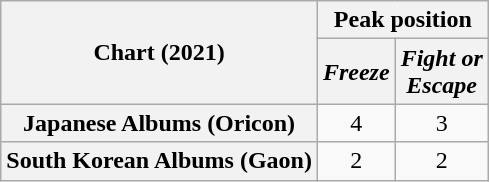<table class="wikitable plainrowheaders" style="text-align:center">
<tr>
<th rowspan="2" scope="col">Chart (2021)</th>
<th colspan="2" scope="col">Peak position</th>
</tr>
<tr>
<th><em>Freeze</em></th>
<th><em>Fight or<br>Escape</em></th>
</tr>
<tr>
<th scope="row">Japanese Albums (Oricon)</th>
<td>4</td>
<td>3</td>
</tr>
<tr>
<th scope="row">South Korean Albums (Gaon)</th>
<td>2</td>
<td>2</td>
</tr>
</table>
